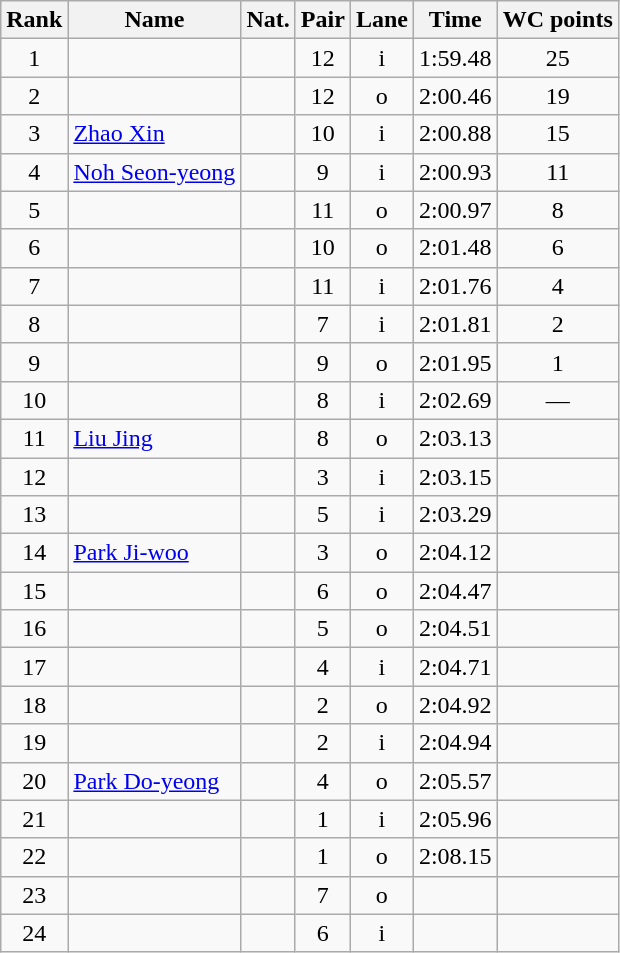<table class="wikitable sortable" style="text-align:center">
<tr>
<th>Rank</th>
<th>Name</th>
<th>Nat.</th>
<th>Pair</th>
<th>Lane</th>
<th>Time</th>
<th>WC points</th>
</tr>
<tr>
<td>1</td>
<td align=left></td>
<td></td>
<td>12</td>
<td>i</td>
<td>1:59.48</td>
<td>25</td>
</tr>
<tr>
<td>2</td>
<td align=left></td>
<td></td>
<td>12</td>
<td>o</td>
<td>2:00.46</td>
<td>19</td>
</tr>
<tr>
<td>3</td>
<td align=left><a href='#'>Zhao Xin</a></td>
<td></td>
<td>10</td>
<td>i</td>
<td>2:00.88</td>
<td>15</td>
</tr>
<tr>
<td>4</td>
<td align=left><a href='#'>Noh Seon-yeong</a></td>
<td></td>
<td>9</td>
<td>i</td>
<td>2:00.93</td>
<td>11</td>
</tr>
<tr>
<td>5</td>
<td align=left></td>
<td></td>
<td>11</td>
<td>o</td>
<td>2:00.97</td>
<td>8</td>
</tr>
<tr>
<td>6</td>
<td align=left></td>
<td></td>
<td>10</td>
<td>o</td>
<td>2:01.48</td>
<td>6</td>
</tr>
<tr>
<td>7</td>
<td align=left></td>
<td></td>
<td>11</td>
<td>i</td>
<td>2:01.76</td>
<td>4</td>
</tr>
<tr>
<td>8</td>
<td align=left></td>
<td></td>
<td>7</td>
<td>i</td>
<td>2:01.81</td>
<td>2</td>
</tr>
<tr>
<td>9</td>
<td align=left></td>
<td></td>
<td>9</td>
<td>o</td>
<td>2:01.95</td>
<td>1</td>
</tr>
<tr>
<td>10</td>
<td align=left></td>
<td></td>
<td>8</td>
<td>i</td>
<td>2:02.69</td>
<td>—</td>
</tr>
<tr>
<td>11</td>
<td align=left><a href='#'>Liu Jing</a></td>
<td></td>
<td>8</td>
<td>o</td>
<td>2:03.13</td>
<td></td>
</tr>
<tr>
<td>12</td>
<td align=left></td>
<td></td>
<td>3</td>
<td>i</td>
<td>2:03.15</td>
<td></td>
</tr>
<tr>
<td>13</td>
<td align=left></td>
<td></td>
<td>5</td>
<td>i</td>
<td>2:03.29</td>
<td></td>
</tr>
<tr>
<td>14</td>
<td align=left><a href='#'>Park Ji-woo</a></td>
<td></td>
<td>3</td>
<td>o</td>
<td>2:04.12</td>
<td></td>
</tr>
<tr>
<td>15</td>
<td align=left></td>
<td></td>
<td>6</td>
<td>o</td>
<td>2:04.47</td>
<td></td>
</tr>
<tr>
<td>16</td>
<td align=left></td>
<td></td>
<td>5</td>
<td>o</td>
<td>2:04.51</td>
<td></td>
</tr>
<tr>
<td>17</td>
<td align=left></td>
<td></td>
<td>4</td>
<td>i</td>
<td>2:04.71</td>
<td></td>
</tr>
<tr>
<td>18</td>
<td align=left></td>
<td></td>
<td>2</td>
<td>o</td>
<td>2:04.92</td>
<td></td>
</tr>
<tr>
<td>19</td>
<td align=left></td>
<td></td>
<td>2</td>
<td>i</td>
<td>2:04.94</td>
<td></td>
</tr>
<tr>
<td>20</td>
<td align=left><a href='#'>Park Do-yeong</a></td>
<td></td>
<td>4</td>
<td>o</td>
<td>2:05.57</td>
<td></td>
</tr>
<tr>
<td>21</td>
<td align=left></td>
<td></td>
<td>1</td>
<td>i</td>
<td>2:05.96</td>
<td></td>
</tr>
<tr>
<td>22</td>
<td align=left></td>
<td></td>
<td>1</td>
<td>o</td>
<td>2:08.15</td>
<td></td>
</tr>
<tr>
<td>23</td>
<td align=left></td>
<td></td>
<td>7</td>
<td>o</td>
<td></td>
<td></td>
</tr>
<tr>
<td>24</td>
<td align=left></td>
<td></td>
<td>6</td>
<td>i</td>
<td></td>
<td></td>
</tr>
</table>
